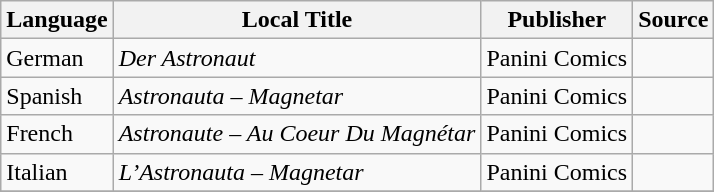<table class="wikitable">
<tr>
<th>Language</th>
<th>Local Title</th>
<th>Publisher</th>
<th>Source</th>
</tr>
<tr>
<td>German</td>
<td><em>Der Astronaut</em></td>
<td>Panini Comics</td>
<td></td>
</tr>
<tr>
<td>Spanish</td>
<td><em>Astronauta – Magnetar</em></td>
<td>Panini Comics</td>
<td></td>
</tr>
<tr>
<td>French</td>
<td><em>Astronaute – Au Coeur Du Magnétar</em></td>
<td>Panini Comics</td>
<td></td>
</tr>
<tr>
<td>Italian</td>
<td><em>L’Astronauta – Magnetar</em></td>
<td>Panini Comics</td>
<td></td>
</tr>
<tr>
</tr>
</table>
